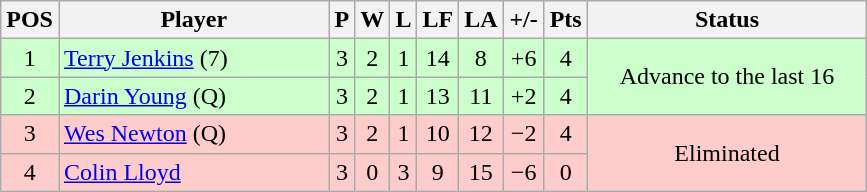<table class="wikitable" style="text-align:center; margin: 1em auto 1em auto, align:left">
<tr>
<th width=20>POS</th>
<th width=173>Player</th>
<th width=3>P</th>
<th width=3>W</th>
<th width=3>L</th>
<th width=20>LF</th>
<th width=20>LA</th>
<th width=20>+/-</th>
<th width=20>Pts</th>
<th width=179>Status</th>
</tr>
<tr style="background:#CCFFCC;">
<td>1</td>
<td style="text-align:left;"> <a href='#'>Terry Jenkins</a> (7)</td>
<td>3</td>
<td>2</td>
<td>1</td>
<td>14</td>
<td>8</td>
<td>+6</td>
<td>4</td>
<td rowspan=2>Advance to the last 16</td>
</tr>
<tr style="background:#CCFFCC;">
<td>2</td>
<td style="text-align:left;"> <a href='#'>Darin Young</a> (Q)</td>
<td>3</td>
<td>2</td>
<td>1</td>
<td>13</td>
<td>11</td>
<td>+2</td>
<td>4</td>
</tr>
<tr style="background:#FFCCCC;">
<td>3</td>
<td style="text-align:left;"> <a href='#'>Wes Newton</a> (Q)</td>
<td>3</td>
<td>2</td>
<td>1</td>
<td>10</td>
<td>12</td>
<td>−2</td>
<td>4</td>
<td rowspan=2>Eliminated</td>
</tr>
<tr style="background:#FFCCCC;">
<td>4</td>
<td style="text-align:left;"> <a href='#'>Colin Lloyd</a></td>
<td>3</td>
<td>0</td>
<td>3</td>
<td>9</td>
<td>15</td>
<td>−6</td>
<td>0</td>
</tr>
</table>
